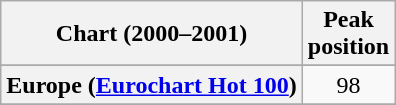<table class="wikitable sortable plainrowheaders" style="text-align:center">
<tr>
<th>Chart (2000–2001)</th>
<th>Peak<br>position</th>
</tr>
<tr>
</tr>
<tr>
<th scope="row">Europe (<a href='#'>Eurochart Hot 100</a>)</th>
<td>98</td>
</tr>
<tr>
</tr>
<tr>
</tr>
<tr>
</tr>
<tr>
</tr>
</table>
